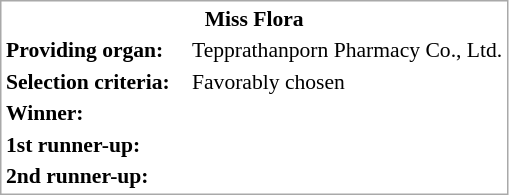<table style="border-spacing: 2px; border: 1px solid darkgray; font-size: 90%;">
<tr>
<td colspan="3" align="center"><strong>Miss Flora</strong></td>
</tr>
<tr>
<td width=120px><strong>Providing organ:</strong></td>
<td>Tepprathanporn Pharmacy Co., Ltd.</td>
</tr>
<tr>
<td><strong>Selection criteria:</strong></td>
<td>Favorably chosen</td>
</tr>
<tr>
<td><strong>Winner:</strong></td>
<td><strong></strong></td>
</tr>
<tr>
<td><strong>1st runner-up:</strong></td>
<td></td>
</tr>
<tr>
<td><strong>2nd runner-up:</strong></td>
<td></td>
</tr>
</table>
